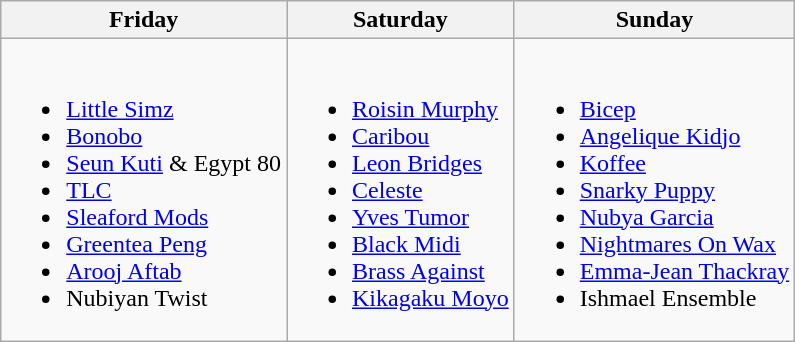<table class="wikitable">
<tr>
<th>Friday</th>
<th>Saturday</th>
<th>Sunday</th>
</tr>
<tr>
<td><br><ul><li><a href='#'>Little Simz</a></li><li><a href='#'>Bonobo</a></li><li><a href='#'>Seun Kuti</a> & Egypt 80</li><li><a href='#'>TLC</a></li><li><a href='#'>Sleaford Mods</a></li><li><a href='#'>Greentea Peng</a></li><li><a href='#'>Arooj Aftab</a></li><li>Nubiyan Twist</li></ul></td>
<td><br><ul><li><a href='#'>Roisin Murphy</a></li><li><a href='#'>Caribou</a></li><li><a href='#'>Leon Bridges</a></li><li><a href='#'>Celeste</a></li><li><a href='#'>Yves Tumor</a></li><li><a href='#'>Black Midi</a></li><li><a href='#'>Brass Against</a></li><li><a href='#'>Kikagaku Moyo</a></li></ul></td>
<td><br><ul><li><a href='#'>Bicep</a></li><li><a href='#'>Angelique Kidjo</a></li><li><a href='#'>Koffee</a></li><li><a href='#'>Snarky Puppy</a></li><li><a href='#'>Nubya Garcia</a></li><li><a href='#'>Nightmares On Wax</a></li><li><a href='#'>Emma-Jean Thackray</a></li><li>Ishmael Ensemble</li></ul></td>
</tr>
</table>
